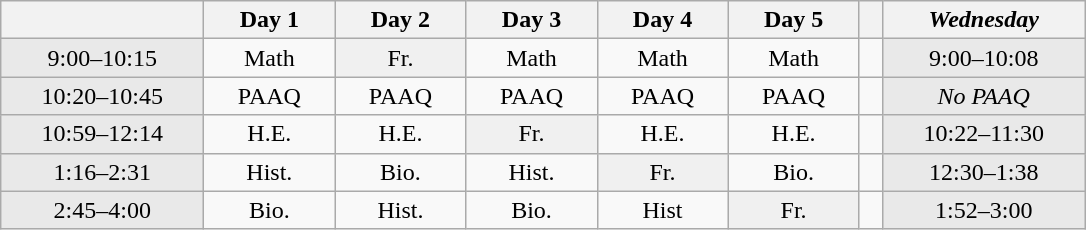<table class="wikitable" style="margin:1em auto; text-align: center;">
<tr>
<th style="width:8em;"></th>
<th style="width:5em;">Day 1</th>
<th style="width:5em;">Day 2</th>
<th style="width:5em;">Day 3</th>
<th style="width:5em;">Day 4</th>
<th style="width:5em;">Day 5</th>
<th style="width:0.5em;"></th>
<th style="width:8em;"><em>Wednesday</em></th>
</tr>
<tr>
<td style="background:#e9e9e9;">9:00–10:15</td>
<td>Math</td>
<td style="background:#f0f0f0;">Fr.</td>
<td>Math</td>
<td>Math</td>
<td>Math</td>
<td><br></td>
<td style="background:#e9e9e9;">9:00–10:08</td>
</tr>
<tr>
<td style="background:#e9e9e9;">10:20–10:45</td>
<td>PAAQ</td>
<td>PAAQ</td>
<td>PAAQ</td>
<td>PAAQ</td>
<td>PAAQ</td>
<td><br></td>
<td style="background:#e9e9e9;"><em>No PAAQ</em></td>
</tr>
<tr>
<td style="background:#e9e9e9;">10:59–12:14</td>
<td>H.E.</td>
<td>H.E.</td>
<td style="background:#f0f0f0;">Fr.</td>
<td>H.E.</td>
<td>H.E.</td>
<td><br></td>
<td style="background:#e9e9e9;">10:22–11:30</td>
</tr>
<tr>
<td style="background:#e9e9e9;">1:16–2:31</td>
<td>Hist.</td>
<td>Bio.</td>
<td>Hist.</td>
<td style="background:#f0f0f0;">Fr.</td>
<td>Bio.</td>
<td><br></td>
<td style="background:#e9e9e9;">12:30–1:38</td>
</tr>
<tr>
<td style="background:#e9e9e9;">2:45–4:00</td>
<td>Bio.</td>
<td>Hist.</td>
<td>Bio.</td>
<td>Hist</td>
<td style="background:#f0f0f0;">Fr.</td>
<td><br></td>
<td style="background:#e9e9e9;">1:52–3:00</td>
</tr>
</table>
